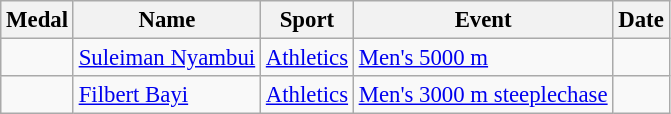<table class="wikitable sortable" style="font-size: 95%;">
<tr>
<th>Medal</th>
<th>Name</th>
<th>Sport</th>
<th>Event</th>
<th>Date</th>
</tr>
<tr>
<td></td>
<td><a href='#'>Suleiman Nyambui</a></td>
<td><a href='#'>Athletics</a></td>
<td><a href='#'>Men's 5000 m</a></td>
<td></td>
</tr>
<tr>
<td></td>
<td><a href='#'>Filbert Bayi</a></td>
<td><a href='#'>Athletics</a></td>
<td><a href='#'>Men's 3000 m steeplechase</a></td>
<td></td>
</tr>
</table>
